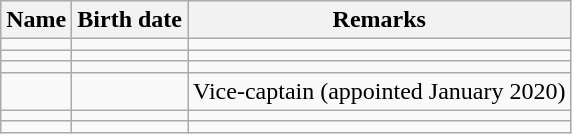<table class="wikitable sortable">
<tr>
<th rowspan="2" style="text-align:left;">Name</th>
<th rowspan="2">Birth date</th>
<th rowspan="2" class="unsortable">Remarks</th>
</tr>
<tr>
</tr>
<tr>
<td data-sort-value="Ishida, Chiho"></td>
<td></td>
<td></td>
</tr>
<tr>
<td data-sort-value="Taniguchi, Mahina"></td>
<td></td>
<td></td>
</tr>
<tr>
<td data-sort-value="Hyodo, Aoi"></td>
<td></td>
<td></td>
</tr>
<tr>
<td data-sort-value="Fukuda, Akari"></td>
<td></td>
<td>Vice-captain (appointed January 2020)</td>
</tr>
<tr>
<td data-sort-value="Mineyoshi, Arisa"></td>
<td></td>
<td></td>
</tr>
<tr>
<td data-sort-value="Morishita, Maiha"></td>
<td></td>
<td></td>
</tr>
</table>
